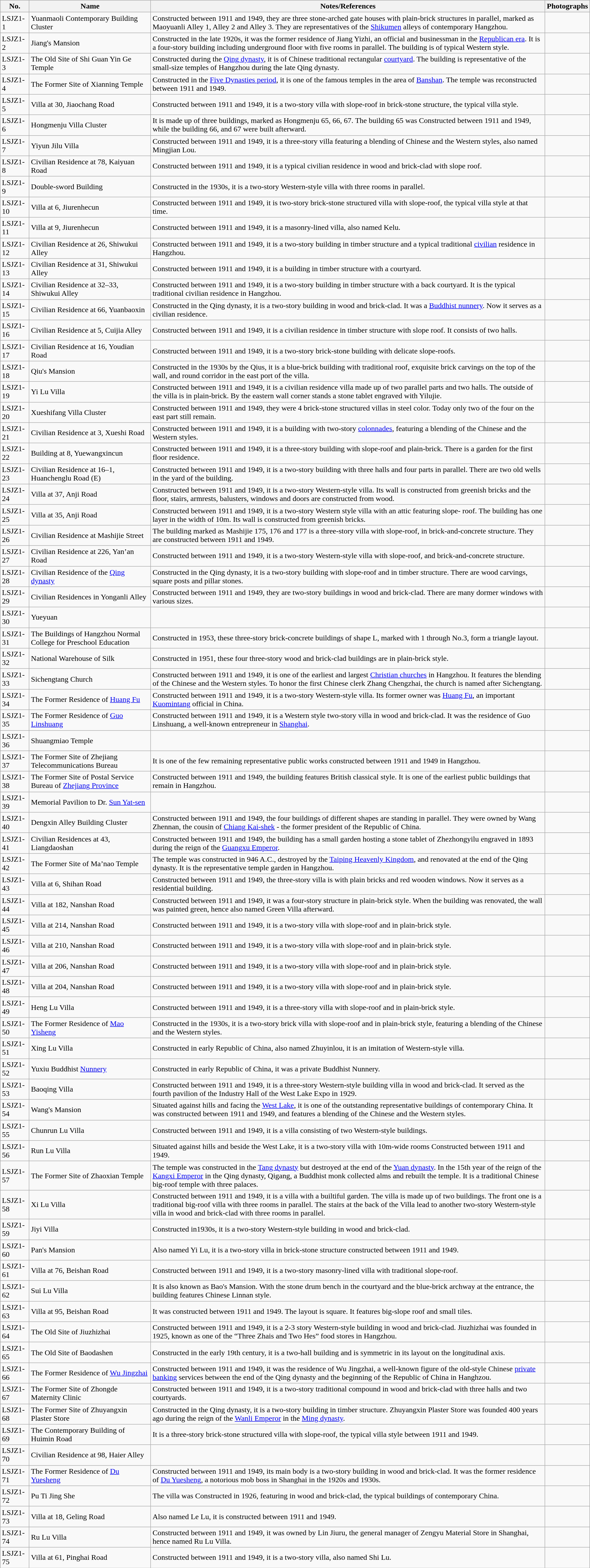<table class="wikitable" border="1">
<tr>
<th>No.</th>
<th>Name</th>
<th>Notes/References</th>
<th>Photographs</th>
</tr>
<tr>
<td>LSJZ1-1</td>
<td>Yuanmaoli Contemporary Building Cluster</td>
<td>Constructed between 1911 and 1949, they are three stone-arched gate houses with plain-brick structures in parallel, marked as Maoyuanli Alley 1, Alley 2 and Alley 3. They are representatives of the <a href='#'>Shikumen</a> alleys of contemporary Hangzhou.</td>
<td></td>
</tr>
<tr>
<td>LSJZ1-2</td>
<td>Jiang's Mansion</td>
<td>Constructed in the late 1920s, it was the former residence of Jiang Yizhi, an official and businessman in the <a href='#'>Republican era</a>. It is a four-story building including underground floor with five rooms in parallel. The building is of typical Western style.</td>
<td></td>
</tr>
<tr>
<td>LSJZ1-3</td>
<td>The Old Site of Shi Guan Yin Ge Temple</td>
<td>Constructed during the <a href='#'>Qing dynasty</a>, it is of Chinese traditional rectangular <a href='#'>courtyard</a>. The building is representative of the small-size temples of Hangzhou during the late Qing dynasty.</td>
<td></td>
</tr>
<tr>
<td>LSJZ1-4</td>
<td>The Former Site of Xianning Temple</td>
<td>Constructed in the <a href='#'>Five Dynasties period</a>, it is one of the famous temples in the area of <a href='#'>Banshan</a>. The temple was reconstructed between 1911 and 1949.</td>
<td></td>
</tr>
<tr>
<td>LSJZ1-5</td>
<td>Villa at 30, Jiaochang Road</td>
<td>Constructed between 1911 and 1949, it is a two-story villa with slope-roof in brick-stone structure, the typical villa style.</td>
<td></td>
</tr>
<tr>
<td>LSJZ1-6</td>
<td>Hongmenju Villa Cluster</td>
<td>It is made up of three buildings, marked as Hongmenju 65, 66, 67. The building 65 was Constructed between 1911 and 1949, while the building 66, and 67 were built afterward.</td>
<td></td>
</tr>
<tr>
<td>LSJZ1-7</td>
<td>Yiyun Jilu Villa</td>
<td>Constructed between 1911 and 1949, it is a three-story villa featuring a blending of Chinese and the Western styles, also named Mingjian Lou.</td>
<td></td>
</tr>
<tr>
<td>LSJZ1-8</td>
<td>Civilian Residence at 78, Kaiyuan Road</td>
<td>Constructed between 1911 and 1949, it is a typical civilian residence in wood and brick-clad with slope roof.</td>
<td></td>
</tr>
<tr>
<td>LSJZ1-9</td>
<td>Double-sword Building</td>
<td>Constructed in the 1930s, it is a two-story Western-style villa with three rooms in parallel.</td>
<td></td>
</tr>
<tr>
<td>LSJZ1-10</td>
<td>Villa at 6, Jiurenhecun</td>
<td>Constructed between 1911 and 1949, it is two-story brick-stone structured villa with slope-roof, the typical villa style at that time.</td>
<td></td>
</tr>
<tr>
<td>LSJZ1-11</td>
<td>Villa at 9, Jiurenhecun</td>
<td>Constructed between 1911 and 1949, it is a masonry-lined villa, also named Kelu.</td>
<td></td>
</tr>
<tr>
<td>LSJZ1-12</td>
<td>Civilian Residence at 26, Shiwukui Alley</td>
<td>Constructed between 1911 and 1949, it is a two-story building in timber structure and a typical traditional <a href='#'>civilian</a> residence in Hangzhou.</td>
<td></td>
</tr>
<tr>
<td>LSJZ1-13</td>
<td>Civilian Residence at 31, Shiwukui Alley</td>
<td>Constructed between 1911 and 1949, it is a building in timber structure with a courtyard.</td>
<td></td>
</tr>
<tr>
<td>LSJZ1-14</td>
<td>Civilian Residence at 32–33, Shiwukui Alley</td>
<td>Constructed between 1911 and 1949, it is a two-story building in timber structure with a back courtyard. It is the typical traditional civilian residence in Hangzhou.</td>
<td></td>
</tr>
<tr>
<td>LSJZ1-15</td>
<td>Civilian Residence at 66, Yuanbaoxin</td>
<td>Constructed in the Qing dynasty, it is a two-story building in wood and brick-clad. It was a <a href='#'>Buddhist nunnery</a>. Now it serves as a civilian residence.</td>
<td></td>
</tr>
<tr>
<td>LSJZ1-16</td>
<td>Civilian Residence at 5, Cuijia Alley</td>
<td>Constructed between 1911 and 1949, it is a civilian residence in timber structure with slope roof. It consists of two halls.</td>
<td></td>
</tr>
<tr>
<td>LSJZ1-17</td>
<td>Civilian Residence at 16, Youdian Road</td>
<td>Constructed between 1911 and 1949, it is a two-story brick-stone building with delicate slope-roofs.</td>
<td></td>
</tr>
<tr>
<td>LSJZ1-18</td>
<td>Qiu's Mansion</td>
<td>Constructed in the 1930s by the Qius, it is a blue-brick building with traditional roof, exquisite brick carvings on the top of the wall, and round corridor in the east port of the villa.</td>
<td></td>
</tr>
<tr>
<td>LSJZ1-19</td>
<td>Yi Lu Villa</td>
<td>Constructed between 1911 and 1949, it is a civilian residence villa made up of two parallel parts and two halls. The outside of the villa is in plain-brick. By the eastern wall corner stands a stone tablet engraved with Yilujie.</td>
<td></td>
</tr>
<tr>
<td>LSJZ1-20</td>
<td>Xueshifang Villa Cluster</td>
<td>Constructed between 1911 and 1949, they were 4 brick-stone structured villas in steel color. Today only two of the four on the east part still remain.</td>
<td></td>
</tr>
<tr>
<td>LSJZ1-21</td>
<td>Civilian Residence at 3, Xueshi Road</td>
<td>Constructed between 1911 and 1949, it is a building with two-story <a href='#'>colonnades</a>, featuring a blending of the Chinese and the Western styles.</td>
<td></td>
</tr>
<tr>
<td>LSJZ1-22</td>
<td>Building at 8, Yuewangxincun</td>
<td>Constructed between 1911 and 1949, it is a three-story building with slope-roof and plain-brick. There is a garden for the first floor residence.</td>
<td></td>
</tr>
<tr>
<td>LSJZ1-23</td>
<td>Civilian Residence at 16–1, Huanchenglu Road (E)</td>
<td>Constructed between 1911 and 1949, it is a two-story building with three halls and four parts in parallel. There are two old wells in the yard of the building.</td>
<td></td>
</tr>
<tr>
<td>LSJZ1-24</td>
<td>Villa at 37, Anji Road</td>
<td>Constructed between 1911 and 1949, it is a two-story Western-style villa. Its wall is constructed from greenish bricks and the floor, stairs, armrests, balusters, windows and doors are constructed from wood.</td>
<td></td>
</tr>
<tr>
<td>LSJZ1-25</td>
<td>Villa at 35, Anji Road</td>
<td>Constructed between 1911 and 1949, it is a two-story Western style villa with an attic featuring slope- roof. The building has one layer in the width of 10m. Its wall is constructed from greenish bricks.</td>
<td></td>
</tr>
<tr>
<td>LSJZ1-26</td>
<td>Civilian Residence at Mashijie Street</td>
<td>The building marked as Mashijie 175, 176 and 177 is a three-story villa with slope-roof, in brick-and-concrete structure. They are constructed between 1911 and 1949.</td>
<td></td>
</tr>
<tr>
<td>LSJZ1-27</td>
<td>Civilian Residence at 226, Yan’an Road</td>
<td>Constructed between 1911 and 1949, it is a two-story Western-style villa with slope-roof, and brick-and-concrete structure.</td>
<td></td>
</tr>
<tr>
<td>LSJZ1-28</td>
<td>Civilian Residence of the <a href='#'>Qing dynasty</a></td>
<td>Constructed in the Qing dynasty, it is a two-story building with slope-roof and in timber structure. There are wood carvings, square posts and pillar stones.</td>
<td></td>
</tr>
<tr>
<td>LSJZ1-29</td>
<td>Civilian Residences in Yonganli Alley</td>
<td>Constructed between 1911 and 1949, they are two-story buildings in wood and brick-clad. There are many dormer windows with various sizes.</td>
<td></td>
</tr>
<tr>
<td>LSJZ1-30</td>
<td>Yueyuan</td>
<td></td>
<td></td>
</tr>
<tr>
<td>LSJZ1-31</td>
<td>The Buildings of Hangzhou Normal College for Preschool Education</td>
<td>Constructed in 1953, these three-story brick-concrete buildings of shape L, marked with 1 through No.3, form a triangle layout.</td>
<td></td>
</tr>
<tr>
<td>LSJZ1-32</td>
<td>National Warehouse of Silk</td>
<td>Constructed in 1951, these four three-story wood and brick-clad buildings are in plain-brick style.</td>
<td></td>
</tr>
<tr>
<td>LSJZ1-33</td>
<td>Sichengtang Church</td>
<td>Constructed between 1911 and 1949, it is one of the earliest and largest <a href='#'>Christian churches</a> in Hangzhou. It features the blending of the Chinese and the Western styles. To honor the first Chinese clerk Zhang Chengzhai, the church is named after Sichengtang.</td>
<td></td>
</tr>
<tr>
<td>LSJZ1-34</td>
<td>The Former Residence of <a href='#'>Huang Fu</a></td>
<td>Constructed between 1911 and 1949, it is a two-story Western-style villa. Its former owner was <a href='#'>Huang Fu</a>, an important <a href='#'>Kuomintang</a> official in China.</td>
<td></td>
</tr>
<tr>
<td>LSJZ1-35</td>
<td>The Former Residence of <a href='#'>Guo Linshuang</a></td>
<td>Constructed between 1911 and 1949, it is a Western style two-story villa in wood and brick-clad. It was the residence of Guo Linshuang, a well-known entrepreneur in <a href='#'>Shanghai</a>.</td>
<td></td>
</tr>
<tr>
<td>LSJZ1-36</td>
<td>Shuangmiao Temple</td>
<td></td>
<td></td>
</tr>
<tr>
<td>LSJZ1-37</td>
<td>The Former Site of Zhejiang Telecommunications Bureau</td>
<td>It is one of the few remaining representative public works constructed between 1911 and 1949 in Hangzhou.</td>
<td></td>
</tr>
<tr>
<td>LSJZ1-38</td>
<td>The Former Site of Postal Service Bureau of <a href='#'>Zhejiang Province</a></td>
<td>Constructed between 1911 and 1949, the building features British classical style. It is one of the earliest public buildings that remain in Hangzhou.</td>
<td></td>
</tr>
<tr>
<td>LSJZ1-39</td>
<td>Memorial Pavilion to Dr. <a href='#'>Sun Yat-sen</a></td>
<td></td>
<td></td>
</tr>
<tr>
<td>LSJZ1-40</td>
<td>Dengxin Alley Building Cluster</td>
<td>Constructed between 1911 and 1949, the four buildings of different shapes are standing in parallel. They were owned by Wang Zhennan, the cousin of <a href='#'>Chiang Kai-shek</a> - the former president of the Republic of China.</td>
<td></td>
</tr>
<tr>
<td>LSJZ1-41</td>
<td>Civilian Residences at 43, Liangdaoshan</td>
<td>Constructed between 1911 and 1949, the building has a small garden hosting a stone tablet of Zhezhongyilu engraved in 1893 during the reign of the <a href='#'>Guangxu Emperor</a>.</td>
<td></td>
</tr>
<tr>
<td>LSJZ1-42</td>
<td>The Former Site of Ma’nao Temple</td>
<td>The temple was constructed in 946 A.C., destroyed by the <a href='#'>Taiping Heavenly Kingdom</a>, and renovated at the end of the Qing dynasty. It is the representative temple garden in Hangzhou.</td>
<td></td>
</tr>
<tr>
<td>LSJZ1-43</td>
<td>Villa at 6, Shihan Road</td>
<td>Constructed between 1911 and 1949, the three-story villa is with plain bricks and red wooden windows. Now it serves as a residential building.</td>
<td></td>
</tr>
<tr>
<td>LSJZ1-44</td>
<td>Villa at 182, Nanshan Road</td>
<td>Constructed between 1911 and 1949, it was a four-story structure in plain-brick style. When the building was renovated, the wall was painted green, hence also named Green Villa afterward.</td>
<td></td>
</tr>
<tr>
<td>LSJZ1-45</td>
<td>Villa at 214, Nanshan Road</td>
<td>Constructed between 1911 and 1949, it is a two-story villa with slope-roof and in plain-brick style.</td>
<td></td>
</tr>
<tr>
<td>LSJZ1-46</td>
<td>Villa at 210, Nanshan Road</td>
<td>Constructed between 1911 and 1949, it is a two-story villa with slope-roof and in plain-brick style.</td>
<td></td>
</tr>
<tr>
<td>LSJZ1-47</td>
<td>Villa at 206, Nanshan Road</td>
<td>Constructed between 1911 and 1949, it is a two-story villa with slope-roof and in plain-brick style.</td>
<td></td>
</tr>
<tr>
<td>LSJZ1-48</td>
<td>Villa at 204, Nanshan Road</td>
<td>Constructed between 1911 and 1949, it is a two-story villa with slope-roof and in plain-brick style.</td>
<td></td>
</tr>
<tr>
<td>LSJZ1-49</td>
<td>Heng Lu Villa</td>
<td>Constructed between 1911 and 1949, it is a three-story villa with slope-roof and in plain-brick style.</td>
<td></td>
</tr>
<tr>
<td>LSJZ1-50</td>
<td>The Former Residence of <a href='#'>Mao Yisheng</a></td>
<td>Constructed in the 1930s, it is a two-story brick villa with slope-roof and in plain-brick style, featuring a blending of the Chinese and the Western styles.</td>
<td></td>
</tr>
<tr>
<td>LSJZ1-51</td>
<td>Xing Lu Villa</td>
<td>Constructed in early Republic of China, also named Zhuyinlou, it is an imitation of Western-style villa.</td>
<td></td>
</tr>
<tr>
<td>LSJZ1-52</td>
<td>Yuxiu Buddhist <a href='#'>Nunnery</a></td>
<td>Constructed in early Republic of China, it was a private Buddhist Nunnery.</td>
<td></td>
</tr>
<tr>
<td>LSJZ1-53</td>
<td>Baoqing Villa</td>
<td>Constructed between 1911 and 1949, it is a three-story Western-style building villa in wood and brick-clad. It served as the fourth pavilion of the Industry Hall of the West Lake Expo in 1929.</td>
<td></td>
</tr>
<tr>
<td>LSJZ1-54</td>
<td>Wang's Mansion</td>
<td>Situated against hills and facing the <a href='#'>West Lake</a>, it is one of the outstanding representative buildings of contemporary China. It was constructed between 1911 and 1949, and features a blending of the Chinese and the Western styles.</td>
<td></td>
</tr>
<tr>
<td>LSJZ1-55</td>
<td>Chunrun Lu Villa</td>
<td>Constructed between 1911 and 1949, it is a villa consisting of two Western-style buildings.</td>
<td></td>
</tr>
<tr>
<td>LSJZ1-56</td>
<td>Run Lu Villa</td>
<td>Situated against hills and beside the West Lake, it is a two-story villa with 10m-wide rooms Constructed between 1911 and 1949.</td>
<td></td>
</tr>
<tr>
<td>LSJZ1-57</td>
<td>The Former Site of Zhaoxian Temple</td>
<td>The temple was constructed in the <a href='#'>Tang dynasty</a> but destroyed at the end of the <a href='#'>Yuan dynasty</a>. In the 15th year of the reign of the <a href='#'>Kangxi Emperor</a> in the Qing dynasty, Qigang, a Buddhist monk collected alms and rebuilt the temple. It is a traditional Chinese big-roof temple with three palaces.</td>
<td></td>
</tr>
<tr>
<td>LSJZ1-58</td>
<td>Xi Lu Villa</td>
<td>Constructed between 1911 and 1949, it is a villa with a builtiful garden. The villa is made up of two buildings. The front one is a traditional big-roof villa with three rooms in parallel. The stairs at the back of the Villa lead to another two-story Western-style villa in wood and brick-clad with three rooms in parallel.</td>
<td></td>
</tr>
<tr>
<td>LSJZ1-59</td>
<td>Jiyi Villa</td>
<td>Constructed in1930s, it is a two-story Western-style building in wood and brick-clad.</td>
<td></td>
</tr>
<tr>
<td>LSJZ1-60</td>
<td>Pan's Mansion</td>
<td>Also named Yi Lu, it is a two-story villa in brick-stone structure constructed between 1911 and 1949.</td>
<td></td>
</tr>
<tr>
<td>LSJZ1-61</td>
<td>Villa at 76, Beishan Road</td>
<td>Constructed between 1911 and 1949, it is a two-story masonry-lined villa with traditional slope-roof.</td>
<td></td>
</tr>
<tr>
<td>LSJZ1-62</td>
<td>Sui Lu Villa</td>
<td>It is also known as Bao's Mansion. With the stone drum bench in the courtyard and the blue-brick archway at the entrance, the building features Chinese Linnan style.</td>
<td></td>
</tr>
<tr>
<td>LSJZ1-63</td>
<td>Villa at 95, Beishan Road</td>
<td>It was constructed between 1911 and 1949. The layout is square. It features big-slope roof and small tiles.</td>
<td></td>
</tr>
<tr>
<td>LSJZ1-64</td>
<td>The Old Site of Jiuzhizhai</td>
<td>Constructed between 1911 and 1949, it is a 2-3 story Western-style building in wood and brick-clad. Jiuzhizhai was founded in 1925, known as one of the “Three Zhais and Two Hes” food stores in Hangzhou.</td>
<td></td>
</tr>
<tr>
<td>LSJZ1-65</td>
<td>The Old Site of Baodashen</td>
<td>Constructed in the early 19th century, it is a two-hall building and is symmetric in its layout on the longitudinal axis.</td>
<td></td>
</tr>
<tr>
<td>LSJZ1-66</td>
<td>The Former Residence of <a href='#'>Wu Jingzhai</a></td>
<td>Constructed between 1911 and 1949, it was the residence of Wu Jingzhai, a well-known figure of the old-style Chinese <a href='#'>private banking</a> services between the end of the Qing dynasty and the beginning of the Republic of China in Hanghzou.</td>
<td></td>
</tr>
<tr>
<td>LSJZ1-67</td>
<td>The Former Site of Zhongde Maternity Clinic</td>
<td>Constructed between 1911 and 1949, it is a two-story traditional compound in wood and brick-clad with three halls and two courtyards.</td>
<td></td>
</tr>
<tr>
<td>LSJZ1-68</td>
<td>The Former Site of Zhuyangxin Plaster Store</td>
<td>Constructed in the Qing dynasty, it is a two-story building in timber structure. Zhuyangxin Plaster Store was founded 400 years ago during the reign of the <a href='#'>Wanli Emperor</a> in the <a href='#'>Ming dynasty</a>.</td>
<td></td>
</tr>
<tr>
<td>LSJZ1-69</td>
<td>The Contemporary Building of Huimin Road</td>
<td>It is a three-story brick-stone structured villa with slope-roof, the typical villa style between 1911 and 1949.</td>
<td></td>
</tr>
<tr>
<td>LSJZ1-70</td>
<td>Civilian Residence at 98, Haier Alley</td>
<td></td>
<td></td>
</tr>
<tr>
<td>LSJZ1-71</td>
<td>The Former Residence of <a href='#'>Du Yuesheng</a></td>
<td>Constructed between 1911 and 1949, its main body is a two-story building in wood and brick-clad. It was the former residence of <a href='#'>Du Yuesheng</a>, a notorious mob boss in Shanghai in the 1920s and 1930s.</td>
<td></td>
</tr>
<tr>
<td>LSJZ1-72</td>
<td>Pu Ti Jing She</td>
<td>The villa was Constructed in 1926, featuring in wood and brick-clad, the typical buildings of contemporary China.</td>
<td></td>
</tr>
<tr>
<td>LSJZ1-73</td>
<td>Villa at 18, Geling Road</td>
<td>Also named Le Lu, it is constructed between 1911 and 1949.</td>
<td></td>
</tr>
<tr>
<td>LSJZ1-74</td>
<td>Ru Lu Villa</td>
<td>Constructed between 1911 and 1949, it was owned by Lin Jiuru, the general manager of Zengyu Material Store in Shanghai, hence named Ru Lu Villa.</td>
<td></td>
</tr>
<tr>
<td>LSJZ1-75</td>
<td>Villa at 61, Pinghai Road</td>
<td>Constructed between 1911 and 1949, it is a two-story villa, also named Shi Lu.</td>
<td></td>
</tr>
</table>
